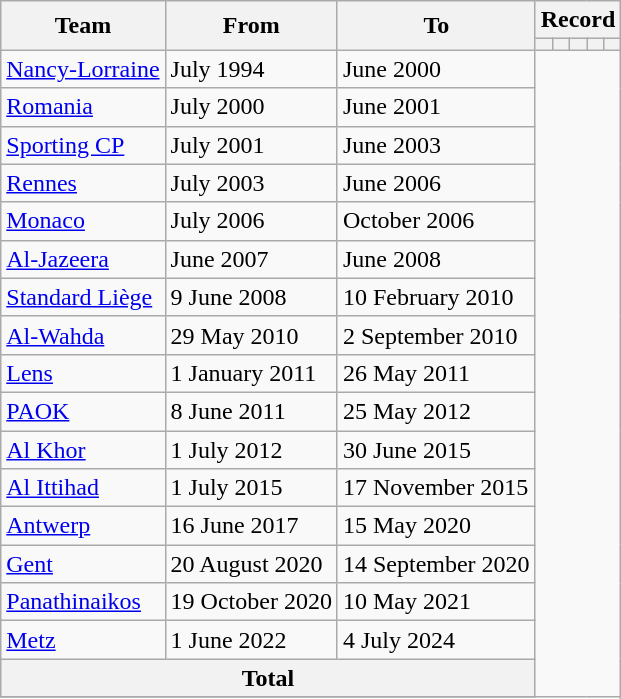<table class=wikitable style="text-align: center">
<tr>
<th rowspan=2>Team</th>
<th rowspan=2>From</th>
<th rowspan=2>To</th>
<th colspan=5>Record</th>
</tr>
<tr>
<th></th>
<th></th>
<th></th>
<th></th>
<th></th>
</tr>
<tr>
<td align=left> <a href='#'>Nancy-Lorraine</a></td>
<td align=left>July 1994</td>
<td align=left>June 2000<br></td>
</tr>
<tr>
<td align=left> <a href='#'>Romania</a></td>
<td align=left>July 2000</td>
<td align=left>June 2001<br></td>
</tr>
<tr>
<td align=left> <a href='#'>Sporting CP</a></td>
<td align=left>July 2001</td>
<td align=left>June 2003<br></td>
</tr>
<tr>
<td align=left> <a href='#'>Rennes</a></td>
<td align=left>July 2003</td>
<td align=left>June 2006<br></td>
</tr>
<tr>
<td align=left> <a href='#'>Monaco</a></td>
<td align=left>July 2006</td>
<td align=left>October 2006<br></td>
</tr>
<tr>
<td align=left> <a href='#'>Al-Jazeera</a></td>
<td align=left>June 2007</td>
<td align=left>June 2008<br></td>
</tr>
<tr>
<td align=left> <a href='#'>Standard Liège</a></td>
<td align=left>9 June 2008</td>
<td align=left>10 February 2010<br></td>
</tr>
<tr>
<td align=left> <a href='#'>Al-Wahda</a></td>
<td align=left>29 May 2010</td>
<td align=left>2 September 2010<br></td>
</tr>
<tr>
<td align=left> <a href='#'>Lens</a></td>
<td align=left>1 January 2011</td>
<td align=left>26 May 2011<br></td>
</tr>
<tr>
<td align=left> <a href='#'>PAOK</a></td>
<td align=left>8 June 2011</td>
<td align=left>25 May 2012<br></td>
</tr>
<tr>
<td align=left> <a href='#'>Al Khor</a></td>
<td align=left>1 July 2012</td>
<td align=left>30 June 2015<br></td>
</tr>
<tr>
<td align=left> <a href='#'>Al Ittihad</a></td>
<td align=left>1 July 2015</td>
<td align=left>17 November 2015<br></td>
</tr>
<tr>
<td align=left> <a href='#'>Antwerp</a></td>
<td align=left>16 June 2017</td>
<td align=left>15 May 2020<br></td>
</tr>
<tr>
<td align=left> <a href='#'>Gent</a></td>
<td align=left>20 August 2020</td>
<td align=left>14 September 2020<br></td>
</tr>
<tr>
<td align=left> <a href='#'>Panathinaikos</a></td>
<td align=left>19 October 2020</td>
<td align=left>10 May 2021<br></td>
</tr>
<tr>
<td align=left> <a href='#'>Metz</a></td>
<td align=left>1 June 2022</td>
<td align=left>4 July 2024<br></td>
</tr>
<tr>
<th colspan=3>Total<br></th>
</tr>
<tr>
</tr>
</table>
